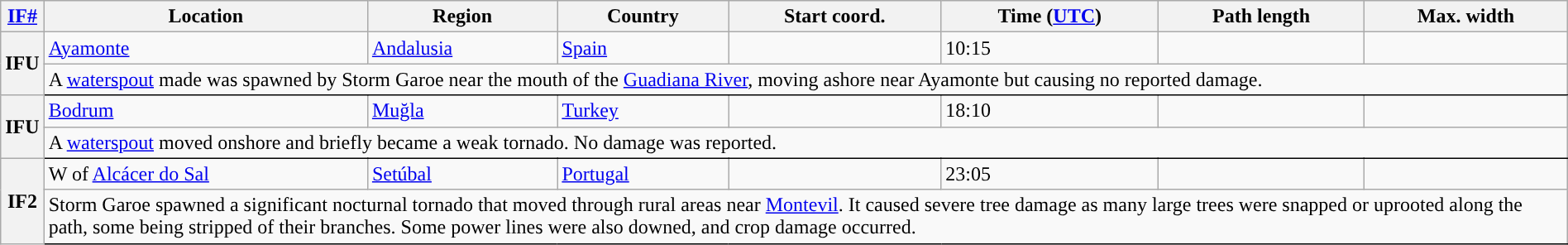<table class="wikitable sortable" style="width:100%;">
<tr>
<th scope="col" width="2%" align="center"><a href='#'>IF#</a></th>
<th scope="col" align="center" class="unsortable">Location</th>
<th scope="col" align="center" class="unsortable">Region</th>
<th scope="col" align="center">Country</th>
<th scope="col" align="center">Start coord.</th>
<th scope="col" align="center">Time (<a href='#'>UTC</a>)</th>
<th scope="col" align="center">Path length</th>
<th scope="col" align="center">Max. width</th>
</tr>
<tr>
<th scope="row" rowspan="2" style="background-color:#">IFU</th>
<td><a href='#'>Ayamonte</a></td>
<td><a href='#'>Andalusia</a></td>
<td><a href='#'>Spain</a></td>
<td></td>
<td>10:15</td>
<td></td>
<td></td>
</tr>
<tr class="expand-child">
<td colspan="8" style=" border-bottom: 1px solid black;">A <a href='#'>waterspout</a> made was spawned by Storm Garoe near the mouth of the <a href='#'>Guadiana River</a>, moving ashore near Ayamonte but causing no reported damage. </td>
</tr>
<tr>
<th scope="row" rowspan="2" style="background-color:#">IFU</th>
<td><a href='#'>Bodrum</a></td>
<td><a href='#'>Muğla</a></td>
<td><a href='#'>Turkey</a></td>
<td></td>
<td>18:10</td>
<td></td>
<td></td>
</tr>
<tr class="expand-child">
<td colspan="8" style=" border-bottom: 1px solid black;">A <a href='#'>waterspout</a> moved onshore and briefly became a weak tornado. No damage was reported.</td>
</tr>
<tr>
<th scope="row" rowspan="2" style="background-color:#">IF2</th>
<td>W of <a href='#'>Alcácer do Sal</a></td>
<td><a href='#'>Setúbal</a></td>
<td><a href='#'>Portugal</a></td>
<td></td>
<td>23:05</td>
<td></td>
<td></td>
</tr>
<tr class="expand-child">
<td colspan="8" style=" border-bottom: 1px solid black;">Storm Garoe spawned a significant nocturnal tornado that moved through rural areas near <a href='#'>Montevil</a>. It caused severe tree damage as many large trees were snapped or uprooted along the path, some being stripped of their branches. Some power lines were also downed, and crop damage occurred.</td>
</tr>
</table>
